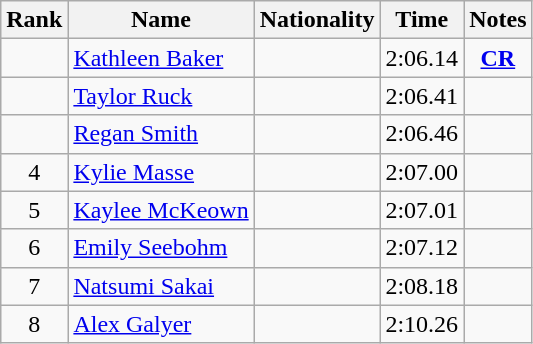<table class="wikitable sortable" style="text-align:center">
<tr>
<th>Rank</th>
<th>Name</th>
<th>Nationality</th>
<th>Time</th>
<th>Notes</th>
</tr>
<tr>
<td></td>
<td align=left><a href='#'>Kathleen Baker</a></td>
<td align=left></td>
<td>2:06.14</td>
<td><strong><a href='#'>CR</a></strong></td>
</tr>
<tr>
<td></td>
<td align=left><a href='#'>Taylor Ruck</a></td>
<td align=left></td>
<td>2:06.41</td>
<td></td>
</tr>
<tr>
<td></td>
<td align=left><a href='#'>Regan Smith</a></td>
<td align=left></td>
<td>2:06.46</td>
<td></td>
</tr>
<tr>
<td>4</td>
<td align=left><a href='#'>Kylie Masse</a></td>
<td align=left></td>
<td>2:07.00</td>
<td></td>
</tr>
<tr>
<td>5</td>
<td align=left><a href='#'>Kaylee McKeown</a></td>
<td align=left></td>
<td>2:07.01</td>
<td></td>
</tr>
<tr>
<td>6</td>
<td align=left><a href='#'>Emily Seebohm</a></td>
<td align=left></td>
<td>2:07.12</td>
<td></td>
</tr>
<tr>
<td>7</td>
<td align=left><a href='#'>Natsumi Sakai</a></td>
<td align=left></td>
<td>2:08.18</td>
<td></td>
</tr>
<tr>
<td>8</td>
<td align=left><a href='#'>Alex Galyer</a></td>
<td align=left></td>
<td>2:10.26</td>
<td></td>
</tr>
</table>
